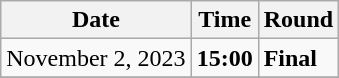<table class="wikitable">
<tr>
<th>Date</th>
<th>Time</th>
<th>Round</th>
</tr>
<tr>
<td>November 2, 2023</td>
<td><strong>15:00</strong></td>
<td><strong>Final</strong></td>
</tr>
<tr>
</tr>
</table>
